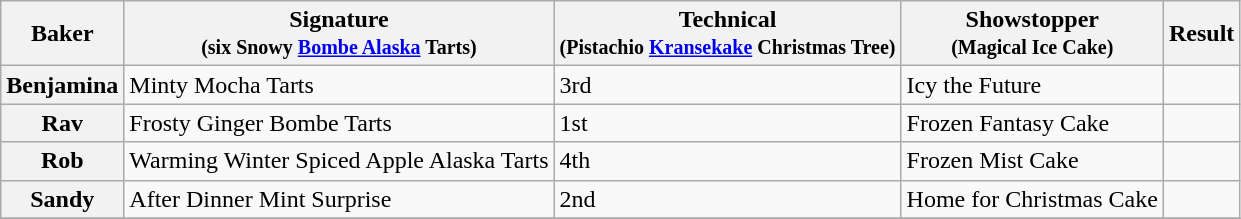<table class="wikitable sortable col3center sticky-header">
<tr>
<th scope="col">Baker</th>
<th scope="col" class="unsortable">Signature<br><small>(six Snowy <a href='#'>Bombe Alaska</a> Tarts)</small></th>
<th scope="col">Technical<br><small>(Pistachio <a href='#'>Kransekake</a> Christmas Tree)</small></th>
<th scope="col" class="unsortable">Showstopper<br><small>(Magical Ice Cake)</small></th>
<th scope="col">Result</th>
</tr>
<tr>
<th scope="row">Benjamina</th>
<td>Minty Mocha Tarts</td>
<td>3rd</td>
<td>Icy the Future</td>
<td></td>
</tr>
<tr>
<th scope="row">Rav</th>
<td>Frosty Ginger Bombe Tarts</td>
<td>1st</td>
<td>Frozen Fantasy Cake</td>
<td></td>
</tr>
<tr>
<th scope="row">Rob</th>
<td>Warming Winter Spiced Apple Alaska Tarts</td>
<td>4th</td>
<td>Frozen Mist Cake</td>
<td></td>
</tr>
<tr>
<th scope="row">Sandy</th>
<td>After Dinner Mint Surprise</td>
<td>2nd</td>
<td>Home for Christmas Cake</td>
<td></td>
</tr>
<tr>
</tr>
</table>
